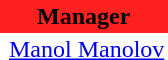<table class="toccolours" border="0" cellpadding="2" cellspacing="0" align="left" style="margin:0.5em;">
<tr>
<th colspan="2" align="center" bgcolor="#FF2020"><span>Manager</span></th>
</tr>
<tr>
<td></td>
<td> <a href='#'>Manol Manolov</a></td>
</tr>
</table>
